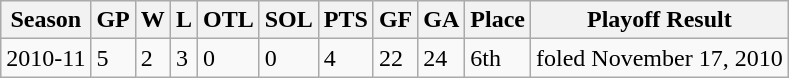<table class="wikitable">
<tr>
<th>Season</th>
<th>GP</th>
<th>W</th>
<th>L</th>
<th>OTL</th>
<th>SOL</th>
<th>PTS</th>
<th>GF</th>
<th>GA</th>
<th>Place</th>
<th>Playoff Result</th>
</tr>
<tr>
<td>2010-11</td>
<td>5</td>
<td>2</td>
<td>3</td>
<td>0</td>
<td>0</td>
<td>4</td>
<td>22</td>
<td>24</td>
<td>6th</td>
<td>foled November 17, 2010</td>
</tr>
</table>
